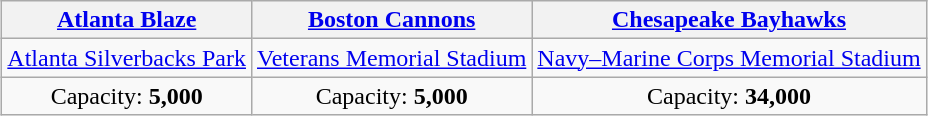<table class="wikitable" style="margin:1em auto; text-align:center">
<tr>
<th><a href='#'>Atlanta Blaze</a></th>
<th><a href='#'>Boston Cannons</a></th>
<th><a href='#'>Chesapeake Bayhawks</a></th>
</tr>
<tr>
<td><a href='#'>Atlanta Silverbacks Park</a></td>
<td><a href='#'>Veterans Memorial Stadium</a></td>
<td><a href='#'>Navy–Marine Corps Memorial Stadium</a></td>
</tr>
<tr>
<td>Capacity: <strong>5,000</strong></td>
<td>Capacity: <strong>5,000</strong></td>
<td>Capacity: <strong>34,000</strong></td>
</tr>
</table>
